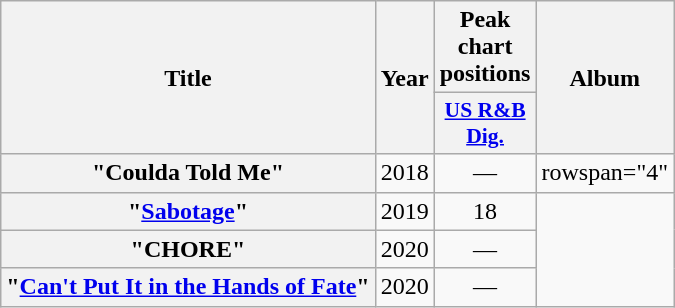<table class="wikitable plainrowheaders" style="text-align:center;">
<tr>
<th scope="col" rowspan="2">Title</th>
<th scope="col" rowspan="2">Year</th>
<th scope="col" colspan="1">Peak chart positions</th>
<th scope="col" rowspan="2">Album</th>
</tr>
<tr>
<th scope="col" style="width:3em;font-size:90%;"><a href='#'>US R&B Dig.</a></th>
</tr>
<tr>
<th scope="row">"Coulda Told Me"<br></th>
<td>2018</td>
<td>—</td>
<td>rowspan="4" </td>
</tr>
<tr>
<th scope="row">"<a href='#'>Sabotage</a>"<br></th>
<td>2019</td>
<td>18</td>
</tr>
<tr>
<th scope="row">"CHORE"<br></th>
<td>2020</td>
<td>—</td>
</tr>
<tr>
<th scope="row">"<a href='#'>Can't Put It in the Hands of Fate</a>"<br></th>
<td>2020</td>
<td>—</td>
</tr>
</table>
